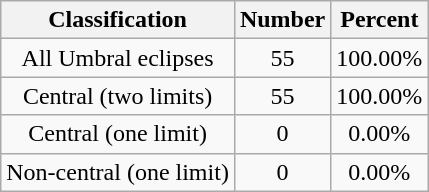<table class="wikitable sortable">
<tr align=center>
<th>Classification</th>
<th>Number</th>
<th>Percent</th>
</tr>
<tr align=center>
<td>All Umbral eclipses</td>
<td>55</td>
<td>100.00%</td>
</tr>
<tr align=center>
<td>Central (two limits)</td>
<td>55</td>
<td>100.00%</td>
</tr>
<tr align=center>
<td>Central (one limit)</td>
<td>0</td>
<td>0.00%</td>
</tr>
<tr align=center>
<td>Non-central (one limit)</td>
<td>0</td>
<td>0.00%</td>
</tr>
</table>
